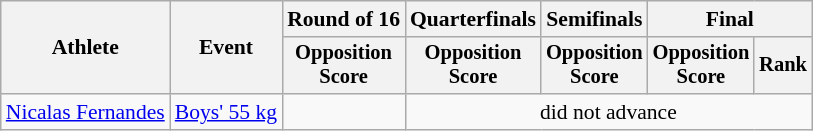<table class="wikitable" style="font-size:90%">
<tr>
<th rowspan=2>Athlete</th>
<th rowspan=2>Event</th>
<th colspan=1>Round of 16</th>
<th colspan=1>Quarterfinals</th>
<th colspan=1>Semifinals</th>
<th colspan=2>Final</th>
</tr>
<tr style="font-size:95%">
<th>Opposition<br>Score</th>
<th>Opposition<br>Score</th>
<th>Opposition<br>Score</th>
<th>Opposition<br>Score</th>
<th>Rank</th>
</tr>
<tr align=center>
<td align=left><a href='#'>Nicalas Fernandes</a></td>
<td align=left><a href='#'>Boys' 55 kg</a></td>
<td><br></td>
<td colspan=4>did not advance</td>
</tr>
</table>
